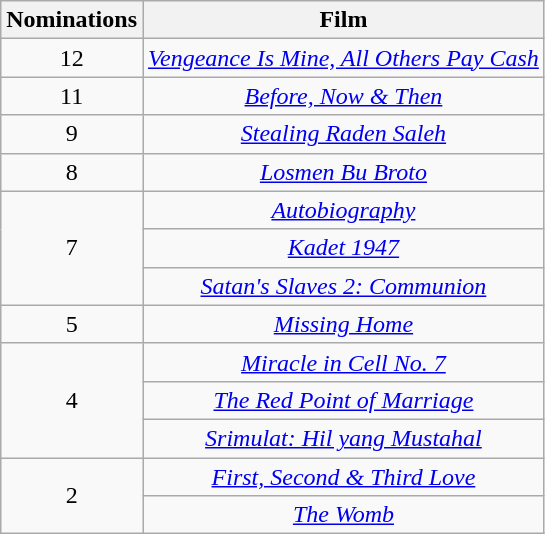<table class="wikitable plainrowheaders" style="text-align:center;">
<tr>
<th scope="col" style="width:55px;">Nominations</th>
<th scope="col" style="text-align:center;">Film</th>
</tr>
<tr>
<td>12</td>
<td><em><a href='#'>Vengeance Is Mine, All Others Pay Cash</a></em></td>
</tr>
<tr>
<td>11</td>
<td><em><a href='#'>Before, Now & Then</a></em></td>
</tr>
<tr>
<td>9</td>
<td><em><a href='#'>Stealing Raden Saleh</a></em></td>
</tr>
<tr>
<td>8</td>
<td><em><a href='#'>Losmen Bu Broto</a></em></td>
</tr>
<tr>
<td rowspan="3">7</td>
<td><em><a href='#'>Autobiography</a></em></td>
</tr>
<tr>
<td><em><a href='#'>Kadet 1947</a></em></td>
</tr>
<tr>
<td><em><a href='#'>Satan's Slaves 2: Communion</a></em></td>
</tr>
<tr>
<td>5</td>
<td><em><a href='#'>Missing Home</a></em></td>
</tr>
<tr>
<td rowspan="3">4</td>
<td><em><a href='#'>Miracle in Cell No. 7</a></em></td>
</tr>
<tr>
<td><em><a href='#'>The Red Point of Marriage</a></em></td>
</tr>
<tr>
<td><em><a href='#'>Srimulat: Hil yang Mustahal</a></em></td>
</tr>
<tr>
<td rowspan="2">2</td>
<td><em><a href='#'>First, Second & Third Love</a></em></td>
</tr>
<tr>
<td><em><a href='#'>The Womb</a></em></td>
</tr>
</table>
